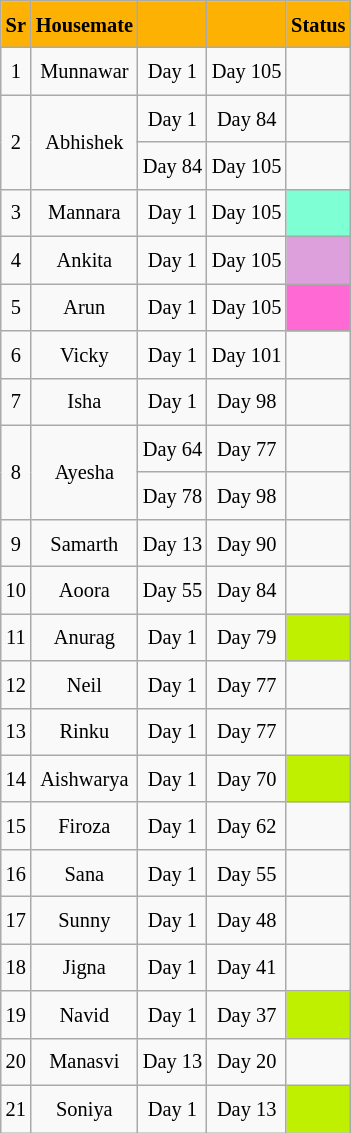<table class="wikitable sortable" style=" text-align:center; font-size:85%; line-height:25px; width:fit;">
<tr>
<th scope="col" style="background:#FCB103; color:#000;">Sr</th>
<th scope="col" style="background:#FCB103; color:#000;">Housemate</th>
<th scope="col" style="background:#FCB103; color:#000;"></th>
<th scope="col" style="background:#FCB103; color:#000;"></th>
<th scope="col" style="background:#FCB103; color:#000;">Status</th>
</tr>
<tr>
<td>1</td>
<td>Munnawar</td>
<td>Day 1</td>
<td>Day 105</td>
<td></td>
</tr>
<tr>
<td rowspan="2">2</td>
<td rowspan="2">Abhishek</td>
<td>Day 1</td>
<td>Day 84</td>
<td></td>
</tr>
<tr>
<td>Day 84</td>
<td>Day 105</td>
<td></td>
</tr>
<tr>
<td>3</td>
<td>Mannara</td>
<td>Day 1</td>
<td>Day 105</td>
<td style="background:#7FFFD4;"></td>
</tr>
<tr>
<td>4</td>
<td>Ankita</td>
<td>Day 1</td>
<td>Day 105</td>
<td style="background:#DDA0DD;"></td>
</tr>
<tr>
<td>5</td>
<td>Arun</td>
<td>Day 1</td>
<td>Day 105</td>
<td style="background:#FF69D4;"></td>
</tr>
<tr>
<td>6</td>
<td>Vicky</td>
<td>Day 1</td>
<td>Day 101</td>
<td></td>
</tr>
<tr>
<td>7</td>
<td>Isha</td>
<td>Day 1</td>
<td>Day 98</td>
<td></td>
</tr>
<tr>
<td rowspan="2">8</td>
<td rowspan="2">Ayesha</td>
<td>Day 64</td>
<td>Day 77</td>
<td></td>
</tr>
<tr>
<td>Day 78</td>
<td>Day 98</td>
<td></td>
</tr>
<tr>
<td>9</td>
<td>Samarth</td>
<td>Day 13</td>
<td>Day 90</td>
<td></td>
</tr>
<tr>
<td>10</td>
<td>Aoora</td>
<td>Day 55</td>
<td>Day 84</td>
<td></td>
</tr>
<tr>
<td>11</td>
<td>Anurag</td>
<td>Day 1</td>
<td>Day 79</td>
<td style="background:#BFF000;"></td>
</tr>
<tr>
<td>12</td>
<td>Neil</td>
<td>Day 1</td>
<td>Day 77</td>
<td></td>
</tr>
<tr>
<td>13</td>
<td>Rinku</td>
<td>Day 1</td>
<td>Day 77</td>
<td></td>
</tr>
<tr>
<td>14</td>
<td>Aishwarya</td>
<td>Day 1</td>
<td>Day 70</td>
<td style="background:#BFF000;"></td>
</tr>
<tr>
<td>15</td>
<td>Firoza</td>
<td>Day 1</td>
<td>Day 62</td>
<td></td>
</tr>
<tr>
<td>16</td>
<td>Sana</td>
<td>Day 1</td>
<td>Day 55</td>
<td></td>
</tr>
<tr>
<td>17</td>
<td>Sunny</td>
<td>Day 1</td>
<td>Day 48</td>
<td></td>
</tr>
<tr>
<td>18</td>
<td>Jigna</td>
<td>Day 1</td>
<td>Day 41</td>
<td></td>
</tr>
<tr>
<td>19</td>
<td>Navid</td>
<td>Day 1</td>
<td>Day 37</td>
<td style="background:#BFF000;"></td>
</tr>
<tr>
<td>20</td>
<td>Manasvi</td>
<td>Day 13</td>
<td>Day 20</td>
<td></td>
</tr>
<tr>
<td>21</td>
<td>Soniya</td>
<td>Day 1</td>
<td>Day 13</td>
<td style="background:#BFF000;"></td>
</tr>
</table>
